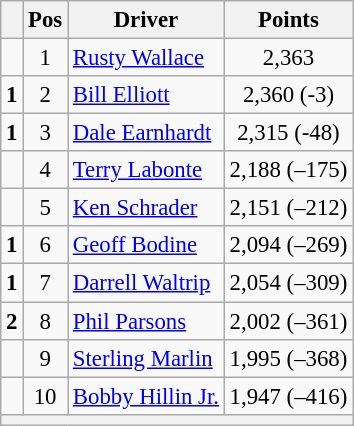<table class="wikitable" style="font-size: 95%;">
<tr>
<th></th>
<th>Pos</th>
<th>Driver</th>
<th>Points</th>
</tr>
<tr>
<td align="left"></td>
<td style="text-align:center;">1</td>
<td><a href='#'>Rusty Wallace</a></td>
<td style="text-align:center;">2,363</td>
</tr>
<tr>
<td align="left">  <strong>1</strong></td>
<td style="text-align:center;">2</td>
<td><a href='#'>Bill Elliott</a></td>
<td style="text-align:center;">2,360 (-3)</td>
</tr>
<tr>
<td align="left">  <strong>1</strong></td>
<td style="text-align:center;">3</td>
<td><a href='#'>Dale Earnhardt</a></td>
<td style="text-align:center;">2,315 (-48)</td>
</tr>
<tr>
<td align="left"></td>
<td style="text-align:center;">4</td>
<td><a href='#'>Terry Labonte</a></td>
<td style="text-align:center;">2,188 (–175)</td>
</tr>
<tr>
<td align="left"></td>
<td style="text-align:center;">5</td>
<td><a href='#'>Ken Schrader</a></td>
<td style="text-align:center;">2,151 (–212)</td>
</tr>
<tr>
<td align="left">  <strong>1</strong></td>
<td style="text-align:center;">6</td>
<td><a href='#'>Geoff Bodine</a></td>
<td style="text-align:center;">2,094 (–269)</td>
</tr>
<tr>
<td align="left">  <strong>1</strong></td>
<td style="text-align:center;">7</td>
<td><a href='#'>Darrell Waltrip</a></td>
<td style="text-align:center;">2,054 (–309)</td>
</tr>
<tr>
<td align="left">  <strong>2</strong></td>
<td style="text-align:center;">8</td>
<td><a href='#'>Phil Parsons</a></td>
<td style="text-align:center;">2,002 (–361)</td>
</tr>
<tr>
<td align="left"></td>
<td style="text-align:center;">9</td>
<td><a href='#'>Sterling Marlin</a></td>
<td style="text-align:center;">1,995 (–368)</td>
</tr>
<tr>
<td align="left"></td>
<td style="text-align:center;">10</td>
<td><a href='#'>Bobby Hillin Jr.</a></td>
<td style="text-align:center;">1,947 (–416)</td>
</tr>
<tr class="sortbottom">
<th colspan="9"></th>
</tr>
</table>
